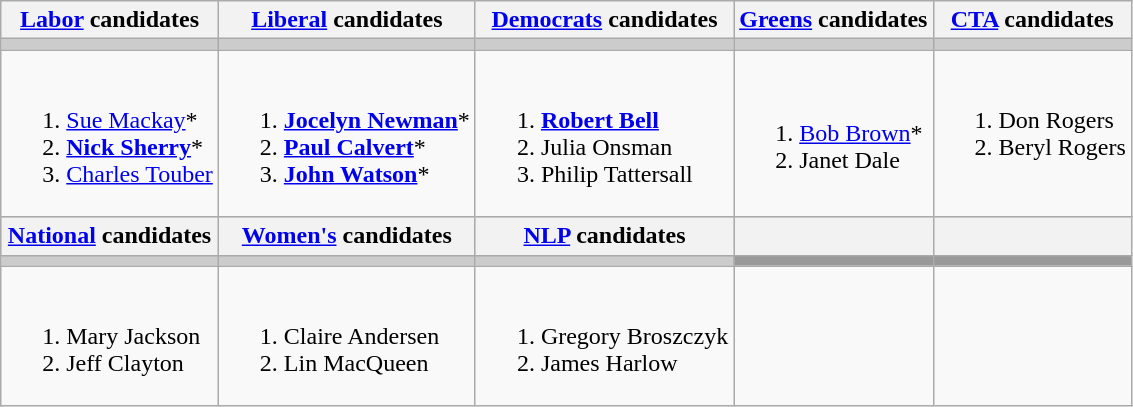<table class="wikitable">
<tr>
<th><a href='#'>Labor</a> candidates</th>
<th><a href='#'>Liberal</a> candidates</th>
<th><a href='#'>Democrats</a> candidates</th>
<th><a href='#'>Greens</a> candidates</th>
<th><a href='#'>CTA</a> candidates</th>
</tr>
<tr bgcolor="#cccccc">
<td></td>
<td></td>
<td></td>
<td></td>
<td></td>
</tr>
<tr>
<td><br><ol><li><a href='#'>Sue Mackay</a>*</li><li><strong><a href='#'>Nick Sherry</a></strong>*</li><li><a href='#'>Charles Touber</a></li></ol></td>
<td><br><ol><li><strong><a href='#'>Jocelyn Newman</a></strong>*</li><li><strong><a href='#'>Paul Calvert</a></strong>*</li><li><strong><a href='#'>John Watson</a></strong>*</li></ol></td>
<td valign=top><br><ol><li><strong><a href='#'>Robert Bell</a></strong></li><li>Julia Onsman</li><li>Philip Tattersall</li></ol></td>
<td><br><ol><li><a href='#'>Bob Brown</a>*</li><li>Janet Dale</li></ol></td>
<td valign=top><br><ol><li>Don Rogers</li><li>Beryl Rogers</li></ol></td>
</tr>
<tr bgcolor="#cccccc">
<th><a href='#'>National</a> candidates</th>
<th><a href='#'>Women's</a> candidates</th>
<th><a href='#'>NLP</a> candidates</th>
<th></th>
<th></th>
</tr>
<tr bgcolor="#cccccc">
<td></td>
<td></td>
<td></td>
<td bgcolor="#999999"></td>
<td bgcolor="#999999"></td>
</tr>
<tr>
<td valign=top><br><ol><li>Mary Jackson</li><li>Jeff Clayton</li></ol></td>
<td valign=top><br><ol><li>Claire Andersen</li><li>Lin MacQueen</li></ol></td>
<td valign=top><br><ol><li>Gregory Broszczyk</li><li>James Harlow</li></ol></td>
<td valign=top></td>
<td valign=top></td>
</tr>
</table>
